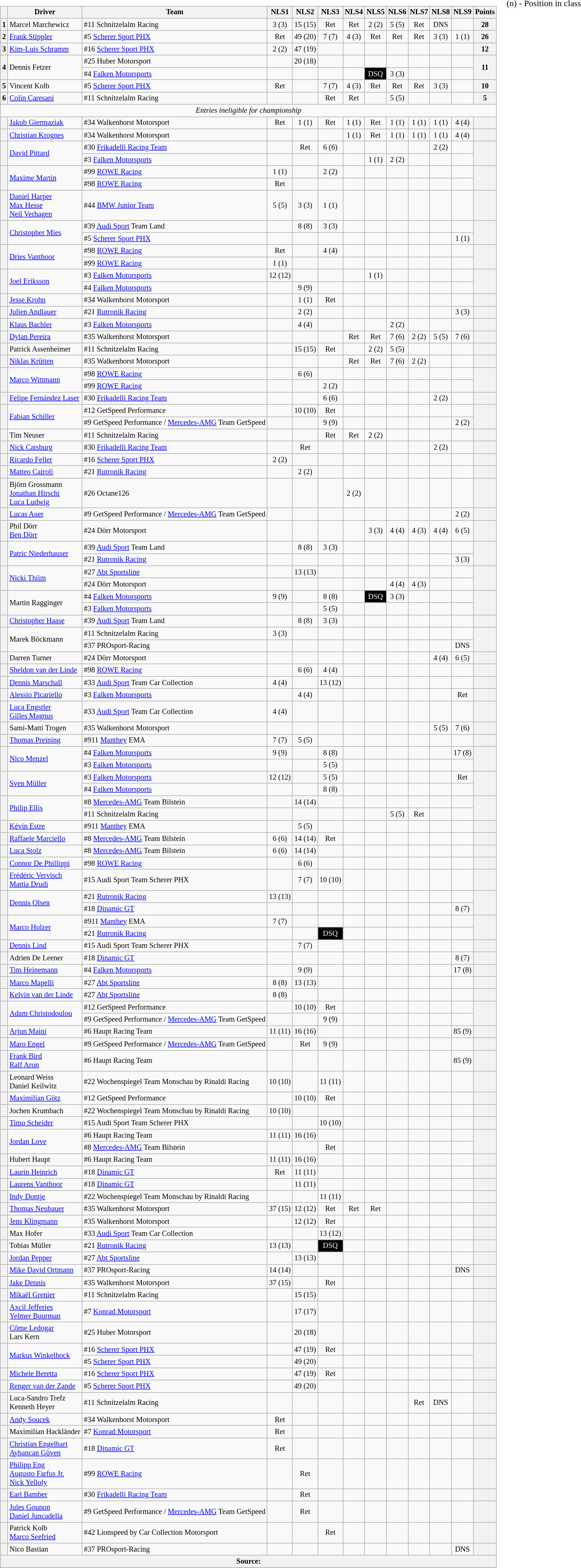<table>
<tr>
<td valign="top"><br><table class="wikitable" style="font-size:85%; text-align:center;">
<tr>
<th></th>
<th>Driver</th>
<th>Team</th>
<th>NLS1</th>
<th>NLS2</th>
<th>NLS3</th>
<th>NLS4</th>
<th>NLS5</th>
<th>NLS6</th>
<th>NLS7</th>
<th>NLS8</th>
<th>NLS9</th>
<th>Points</th>
</tr>
<tr>
<th>1</th>
<td align=left> Marcel Marchewicz</td>
<td align=left> #11 Schnitzelalm Racing</td>
<td> 3 (3)</td>
<td> 15 (15)</td>
<td> Ret</td>
<td> Ret</td>
<td> 2 (2)</td>
<td> 5 (5)</td>
<td> Ret</td>
<td> DNS</td>
<td></td>
<th>28</th>
</tr>
<tr>
<th>2</th>
<td align=left> <a href='#'>Frank Stippler</a></td>
<td align=left> #5 <a href='#'>Scherer Sport PHX</a></td>
<td> Ret</td>
<td> 49 (20)</td>
<td> 7 (7)</td>
<td> 4 (3)</td>
<td> Ret</td>
<td> Ret</td>
<td> Ret</td>
<td> 3 (3)</td>
<td> 1 (1)</td>
<th>26</th>
</tr>
<tr>
<th>3</th>
<td align=left> <a href='#'>Kim-Luis Schramm</a></td>
<td align=left> #16 <a href='#'>Scherer Sport PHX</a></td>
<td> 2 (2)</td>
<td> 47 (19)</td>
<td></td>
<td></td>
<td></td>
<td></td>
<td></td>
<td></td>
<td></td>
<th>12</th>
</tr>
<tr>
<th rowspan=2>4</th>
<td rowspan=2 align=left> Dennis Fetzer</td>
<td align=left> #25 Huber Motorsport</td>
<td></td>
<td> 20 (18)</td>
<td></td>
<td></td>
<td></td>
<td></td>
<td></td>
<td></td>
<td></td>
<th rowspan=2>11</th>
</tr>
<tr>
<td align=left> #4 <a href='#'>Falken Motorsports</a></td>
<td></td>
<td></td>
<td></td>
<td></td>
<td style="background:#000000; color:#ffffff">DSQ</td>
<td> 3 (3)</td>
<td></td>
<td></td>
<td></td>
</tr>
<tr>
<th>5</th>
<td align=left> Vincent Kolb</td>
<td align=left> #5 <a href='#'>Scherer Sport PHX</a></td>
<td> Ret</td>
<td></td>
<td> 7 (7)</td>
<td> 4 (3)</td>
<td> Ret</td>
<td> Ret</td>
<td> Ret</td>
<td> 3 (3)</td>
<td></td>
<th>10</th>
</tr>
<tr>
<th>6</th>
<td align=left> <a href='#'>Colin Caresani</a></td>
<td align=left> #11 Schnitzelalm Racing</td>
<td></td>
<td></td>
<td> Ret</td>
<td> Ret</td>
<td></td>
<td> 5 (5)</td>
<td></td>
<td></td>
<td></td>
<th>5</th>
</tr>
<tr>
<td colspan=13><em>Entries ineligible for championship</em></td>
</tr>
<tr>
<th></th>
<td align=left> <a href='#'>Jakub Giermaziak</a></td>
<td align=left> #34 Walkenhorst Motorsport</td>
<td> Ret</td>
<td> 1 (1)</td>
<td> Ret</td>
<td> 1 (1)</td>
<td> Ret</td>
<td> 1 (1)</td>
<td> 1 (1)</td>
<td> 1 (1)</td>
<td> 4 (4)</td>
<th></th>
</tr>
<tr>
<th></th>
<td align=left> <a href='#'>Christian Krognes</a></td>
<td align=left> #34 Walkenhorst Motorsport</td>
<td></td>
<td></td>
<td></td>
<td> 1 (1)</td>
<td> Ret</td>
<td> 1 (1)</td>
<td> 1 (1)</td>
<td> 1 (1)</td>
<td> 4 (4)</td>
<th></th>
</tr>
<tr>
<th rowspan=2></th>
<td rowspan=2 align=left> <a href='#'>David Pittard</a></td>
<td align=left> #30 <a href='#'>Frikadelli Racing Team</a></td>
<td></td>
<td> Ret</td>
<td> 6 (6)</td>
<td></td>
<td></td>
<td></td>
<td></td>
<td> 2 (2)</td>
<td></td>
<th rowspan=2></th>
</tr>
<tr>
<td align=left> #3 <a href='#'>Falken Motorsports</a></td>
<td></td>
<td></td>
<td></td>
<td></td>
<td> 1 (1)</td>
<td> 2 (2)</td>
<td></td>
<td></td>
<td></td>
</tr>
<tr>
<th rowspan=2></th>
<td rowspan=2 align=left> <a href='#'>Maxime Martin</a></td>
<td align=left> #99 <a href='#'>ROWE Racing</a></td>
<td> 1 (1)</td>
<td></td>
<td> 2 (2)</td>
<td></td>
<td></td>
<td></td>
<td></td>
<td></td>
<td></td>
<th rowspan=2></th>
</tr>
<tr>
<td align=left> #98 <a href='#'>ROWE Racing</a></td>
<td> Ret</td>
<td></td>
<td></td>
<td></td>
<td></td>
<td></td>
<td></td>
<td></td>
<td></td>
</tr>
<tr>
<th></th>
<td align=left> <a href='#'>Daniel Harper</a><br> <a href='#'>Max Hesse</a><br> <a href='#'>Neil Verhagen</a></td>
<td align=left> #44 <a href='#'>BMW Junior Team</a></td>
<td> 5 (5)</td>
<td> 3 (3)</td>
<td> 1 (1)</td>
<td></td>
<td></td>
<td></td>
<td></td>
<td></td>
<td></td>
<th></th>
</tr>
<tr>
<th rowspan=2></th>
<td rowspan=2 align=left> <a href='#'>Christopher Mies</a></td>
<td align=left> #39 <a href='#'>Audi Sport</a> Team Land</td>
<td></td>
<td> 8 (8)</td>
<td> 3 (3)</td>
<td></td>
<td></td>
<td></td>
<td></td>
<td></td>
<td></td>
<th rowspan=2></th>
</tr>
<tr>
<td align=left> #5 <a href='#'>Scherer Sport PHX</a></td>
<td></td>
<td></td>
<td></td>
<td></td>
<td></td>
<td></td>
<td></td>
<td></td>
<td> 1 (1)</td>
</tr>
<tr>
<th rowspan=2></th>
<td rowspan=2 align=left> <a href='#'>Dries Vanthoor</a></td>
<td align=left> #98 <a href='#'>ROWE Racing</a></td>
<td> Ret</td>
<td></td>
<td> 4 (4)</td>
<td></td>
<td></td>
<td></td>
<td></td>
<td></td>
<td></td>
<th rowspan=2></th>
</tr>
<tr>
<td align=left> #99 <a href='#'>ROWE Racing</a></td>
<td> 1 (1)</td>
<td></td>
<td></td>
<td></td>
<td></td>
<td></td>
<td></td>
<td></td>
<td></td>
</tr>
<tr>
<th rowspan=2></th>
<td rowspan=2 align=left> <a href='#'>Joel Eriksson</a></td>
<td align=left> #3 <a href='#'>Falken Motorsports</a></td>
<td> 12 (12)</td>
<td></td>
<td></td>
<td></td>
<td> 1 (1)</td>
<td></td>
<td></td>
<td></td>
<td></td>
<th rowspan=2></th>
</tr>
<tr>
<td align=left> #4 <a href='#'>Falken Motorsports</a></td>
<td></td>
<td> 9 (9)</td>
<td></td>
<td></td>
<td></td>
<td></td>
<td></td>
<td></td>
<td></td>
</tr>
<tr>
<th></th>
<td align=left> <a href='#'>Jesse Krohn</a></td>
<td align=left> #34 Walkenhorst Motorsport</td>
<td></td>
<td> 1 (1)</td>
<td> Ret</td>
<td></td>
<td></td>
<td></td>
<td></td>
<td></td>
<td></td>
<th></th>
</tr>
<tr>
<th></th>
<td align=left> <a href='#'>Julien Andlauer</a></td>
<td align=left> #21 <a href='#'>Rutronik Racing</a></td>
<td></td>
<td> 2 (2)</td>
<td></td>
<td></td>
<td></td>
<td></td>
<td></td>
<td></td>
<td> 3 (3)</td>
<th></th>
</tr>
<tr>
<th></th>
<td align=left> <a href='#'>Klaus Bachler</a></td>
<td align=left> #3 <a href='#'>Falken Motorsports</a></td>
<td></td>
<td> 4 (4)</td>
<td></td>
<td></td>
<td></td>
<td> 2 (2)</td>
<td></td>
<td></td>
<td></td>
<th></th>
</tr>
<tr>
<th></th>
<td align=left> <a href='#'>Dylan Pereira</a></td>
<td align=left> #35 Walkenhorst Motorsport</td>
<td></td>
<td></td>
<td></td>
<td> Ret</td>
<td> Ret</td>
<td> 7 (6)</td>
<td> 2 (2)</td>
<td> 5 (5)</td>
<td> 7 (6)</td>
<th></th>
</tr>
<tr>
<th></th>
<td align=left> Patrick Assenheimer</td>
<td align=left> #11 Schnitzelalm Racing</td>
<td></td>
<td> 15 (15)</td>
<td> Ret</td>
<td></td>
<td> 2 (2)</td>
<td> 5 (5)</td>
<td></td>
<td></td>
<td></td>
<th></th>
</tr>
<tr>
<th></th>
<td align=left> <a href='#'>Niklas Krütten</a></td>
<td align=left> #35 Walkenhorst Motorsport</td>
<td></td>
<td></td>
<td></td>
<td> Ret</td>
<td> Ret</td>
<td> 7 (6)</td>
<td> 2 (2)</td>
<td></td>
<td></td>
<th></th>
</tr>
<tr>
<th rowspan=2></th>
<td rowspan=2 align=left> <a href='#'>Marco Wittmann</a></td>
<td align=left> #98 <a href='#'>ROWE Racing</a></td>
<td></td>
<td> 6 (6)</td>
<td></td>
<td></td>
<td></td>
<td></td>
<td></td>
<td></td>
<td></td>
<th rowspan=2></th>
</tr>
<tr>
<td align=left> #99 <a href='#'>ROWE Racing</a></td>
<td></td>
<td></td>
<td> 2 (2)</td>
<td></td>
<td></td>
<td></td>
<td></td>
<td></td>
<td></td>
</tr>
<tr>
<th></th>
<td align=left> <a href='#'>Felipe Fernández Laser</a></td>
<td align=left> #30 <a href='#'>Frikadelli Racing Team</a></td>
<td></td>
<td></td>
<td> 6 (6)</td>
<td></td>
<td></td>
<td></td>
<td></td>
<td> 2 (2)</td>
<td></td>
<th></th>
</tr>
<tr>
<th rowspan=2></th>
<td rowspan=2 align=left> <a href='#'>Fabian Schiller</a></td>
<td align=left> #12 GetSpeed Performance</td>
<td></td>
<td> 10 (10)</td>
<td> Ret</td>
<td></td>
<td></td>
<td></td>
<td></td>
<td></td>
<td></td>
<th rowspan=2></th>
</tr>
<tr>
<td align=left> #9 GetSpeed Performance / <a href='#'>Mercedes-AMG</a> Team GetSpeed</td>
<td></td>
<td></td>
<td> 9 (9)</td>
<td></td>
<td></td>
<td></td>
<td></td>
<td></td>
<td> 2 (2)</td>
</tr>
<tr>
<th></th>
<td align=left> Tim Neuser</td>
<td align=left> #11 Schnitzelalm Racing</td>
<td></td>
<td></td>
<td> Ret</td>
<td> Ret</td>
<td> 2 (2)</td>
<td></td>
<td></td>
<td></td>
<td></td>
<th></th>
</tr>
<tr>
<th></th>
<td align=left> <a href='#'>Nick Catsburg</a></td>
<td align=left> #30 <a href='#'>Frikadelli Racing Team</a></td>
<td></td>
<td> Ret</td>
<td></td>
<td></td>
<td></td>
<td></td>
<td></td>
<td> 2 (2)</td>
<td></td>
<th></th>
</tr>
<tr>
<th></th>
<td align=left> <a href='#'>Ricardo Feller</a></td>
<td align=left> #16 <a href='#'>Scherer Sport PHX</a></td>
<td> 2 (2)</td>
<td></td>
<td></td>
<td></td>
<td></td>
<td></td>
<td></td>
<td></td>
<td></td>
<th></th>
</tr>
<tr>
<th></th>
<td align=left> <a href='#'>Matteo Cairoli</a></td>
<td align=left> #21 <a href='#'>Rutronik Racing</a></td>
<td></td>
<td> 2 (2)</td>
<td></td>
<td></td>
<td></td>
<td></td>
<td></td>
<td></td>
<td></td>
<th></th>
</tr>
<tr>
<th></th>
<td align=left> Björn Grossmann<br> <a href='#'>Jonathan Hirschi</a><br> <a href='#'>Luca Ludwig</a></td>
<td align=left> #26 Octane126</td>
<td></td>
<td></td>
<td></td>
<td> 2 (2)</td>
<td></td>
<td></td>
<td></td>
<td></td>
<td></td>
<th></th>
</tr>
<tr>
<th></th>
<td align=left> <a href='#'>Lucas Auer</a></td>
<td align=left> #9 GetSpeed Performance / <a href='#'>Mercedes-AMG</a> Team GetSpeed</td>
<td></td>
<td></td>
<td></td>
<td></td>
<td></td>
<td></td>
<td></td>
<td></td>
<td> 2 (2)</td>
<th></th>
</tr>
<tr>
<th></th>
<td align=left> Phil Dörr<br> <a href='#'>Ben Dörr</a></td>
<td align=left> #24 Dörr Motorsport</td>
<td></td>
<td></td>
<td></td>
<td></td>
<td> 3 (3)</td>
<td> 4 (4)</td>
<td> 4 (3)</td>
<td> 4 (4)</td>
<td> 6 (5)</td>
<th></th>
</tr>
<tr>
<th rowspan=2></th>
<td rowspan=2 align=left> <a href='#'>Patric Niederhauser</a></td>
<td align=left> #39 <a href='#'>Audi Sport</a> Team Land</td>
<td></td>
<td> 8 (8)</td>
<td> 3 (3)</td>
<td></td>
<td></td>
<td></td>
<td></td>
<td></td>
<td></td>
<th rowspan=2></th>
</tr>
<tr>
<td align=left> #21 <a href='#'>Rutronik Racing</a></td>
<td></td>
<td></td>
<td></td>
<td></td>
<td></td>
<td></td>
<td></td>
<td></td>
<td> 3 (3)</td>
</tr>
<tr>
<th rowspan=2></th>
<td rowspan=2 align=left> <a href='#'>Nicki Thiim</a></td>
<td align=left> #27 <a href='#'>Abt Sportsline</a></td>
<td></td>
<td> 13 (13)</td>
<td></td>
<td></td>
<td></td>
<td></td>
<td></td>
<td></td>
<td></td>
<th rowspan=2></th>
</tr>
<tr>
<td align=left> #24 Dörr Motorsport</td>
<td></td>
<td></td>
<td></td>
<td></td>
<td></td>
<td> 4 (4)</td>
<td> 4 (3)</td>
<td></td>
<td></td>
</tr>
<tr>
<th rowspan=2></th>
<td rowspan=2 align=left> Martin Ragginger</td>
<td align=left> #4 <a href='#'>Falken Motorsports</a></td>
<td> 9 (9)</td>
<td></td>
<td> 8 (8)</td>
<td></td>
<td style="background:#000000; color:#ffffff">DSQ</td>
<td> 3 (3)</td>
<td></td>
<td></td>
<td></td>
<th rowspan=2></th>
</tr>
<tr>
<td align=left> #3 <a href='#'>Falken Motorsports</a></td>
<td></td>
<td></td>
<td> 5 (5)</td>
<td></td>
<td></td>
<td></td>
<td></td>
<td></td>
<td></td>
</tr>
<tr>
<th></th>
<td align=left> <a href='#'>Christopher Haase</a></td>
<td align=left> #39 <a href='#'>Audi Sport</a> Team Land</td>
<td></td>
<td> 8 (8)</td>
<td> 3 (3)</td>
<td></td>
<td></td>
<td></td>
<td></td>
<td></td>
<td></td>
<th></th>
</tr>
<tr>
<th rowspan=2></th>
<td rowspan=2 align=left> Marek Böckmann</td>
<td align=left> #11 Schnitzelalm Racing</td>
<td> 3 (3)</td>
<td></td>
<td></td>
<td></td>
<td></td>
<td></td>
<td></td>
<td></td>
<td></td>
<th rowspan=2></th>
</tr>
<tr>
<td align=left> #37 PROsport-Racing</td>
<td></td>
<td></td>
<td></td>
<td></td>
<td></td>
<td></td>
<td></td>
<td></td>
<td> DNS</td>
</tr>
<tr>
<th></th>
<td align=left> Darren Turner</td>
<td align=left> #24 Dörr Motorsport</td>
<td></td>
<td></td>
<td></td>
<td></td>
<td></td>
<td></td>
<td></td>
<td> 4 (4)</td>
<td> 6 (5)</td>
<th></th>
</tr>
<tr>
<th></th>
<td align=left> <a href='#'>Sheldon van der Linde</a></td>
<td align=left> #98 <a href='#'>ROWE Racing</a></td>
<td></td>
<td> 6 (6)</td>
<td> 4 (4)</td>
<td></td>
<td></td>
<td></td>
<td></td>
<td></td>
<td></td>
<th></th>
</tr>
<tr>
<th></th>
<td align=left> <a href='#'>Dennis Marschall</a></td>
<td align=left> #33 <a href='#'>Audi Sport</a> Team Car Collection</td>
<td> 4 (4)</td>
<td></td>
<td> 13 (12)</td>
<td></td>
<td></td>
<td></td>
<td></td>
<td></td>
<td></td>
<th></th>
</tr>
<tr>
<th></th>
<td align=left> <a href='#'>Alessio Picariello</a></td>
<td align=left> #3 <a href='#'>Falken Motorsports</a></td>
<td></td>
<td> 4 (4)</td>
<td></td>
<td></td>
<td></td>
<td></td>
<td></td>
<td></td>
<td> Ret</td>
<th></th>
</tr>
<tr>
<th></th>
<td align=left> <a href='#'>Luca Engstler</a><br> <a href='#'>Gilles Magnus</a></td>
<td align=left> #33 <a href='#'>Audi Sport</a> Team Car Collection</td>
<td> 4 (4)</td>
<td></td>
<td></td>
<td></td>
<td></td>
<td></td>
<td></td>
<td></td>
<td></td>
<th></th>
</tr>
<tr>
<th></th>
<td align=left> Sami-Matti Trogen</td>
<td align=left> #35 Walkenhorst Motorsport</td>
<td></td>
<td></td>
<td></td>
<td></td>
<td></td>
<td></td>
<td></td>
<td> 5 (5)</td>
<td> 7 (6)</td>
<th></th>
</tr>
<tr>
<th></th>
<td align=left> <a href='#'>Thomas Preining</a></td>
<td align=left> #911 <a href='#'>Manthey</a> EMA</td>
<td> 7 (7)</td>
<td> 5 (5)</td>
<td></td>
<td></td>
<td></td>
<td></td>
<td></td>
<td></td>
<td></td>
<th></th>
</tr>
<tr>
<th rowspan=2></th>
<td rowspan=2 align=left> <a href='#'>Nico Menzel</a></td>
<td align=left> #4 <a href='#'>Falken Motorsports</a></td>
<td> 9 (9)</td>
<td></td>
<td> 8 (8)</td>
<td></td>
<td></td>
<td></td>
<td></td>
<td></td>
<td> 17 (8)</td>
<th rowspan=2></th>
</tr>
<tr>
<td align=left> #3 <a href='#'>Falken Motorsports</a></td>
<td></td>
<td></td>
<td> 5 (5)</td>
<td></td>
<td></td>
<td></td>
<td></td>
<td></td>
<td></td>
</tr>
<tr>
<th rowspan=2></th>
<td rowspan=2 align=left> <a href='#'>Sven Müller</a></td>
<td align=left> #3 <a href='#'>Falken Motorsports</a></td>
<td> 12 (12)</td>
<td></td>
<td> 5 (5)</td>
<td></td>
<td></td>
<td></td>
<td></td>
<td></td>
<td> Ret</td>
<th rowspan=2></th>
</tr>
<tr>
<td align=left> #4 <a href='#'>Falken Motorsports</a></td>
<td></td>
<td></td>
<td> 8 (8)</td>
<td></td>
<td></td>
<td></td>
<td></td>
<td></td>
<td></td>
</tr>
<tr>
<th rowspan=2></th>
<td rowspan=2 align=left> <a href='#'>Philip Ellis</a></td>
<td align=left> #8 <a href='#'>Mercedes-AMG</a> Team Bilstein</td>
<td></td>
<td> 14 (14)</td>
<td></td>
<td></td>
<td></td>
<td></td>
<td></td>
<td></td>
<td></td>
<th rowspan=2></th>
</tr>
<tr>
<td align=left> #11 Schnitzelalm Racing</td>
<td></td>
<td></td>
<td></td>
<td></td>
<td></td>
<td> 5 (5)</td>
<td> Ret</td>
<td></td>
<td></td>
</tr>
<tr>
<th></th>
<td align=left> <a href='#'>Kévin Estre</a></td>
<td align=left> #911 <a href='#'>Manthey</a> EMA</td>
<td></td>
<td> 5 (5)</td>
<td></td>
<td></td>
<td></td>
<td></td>
<td></td>
<td></td>
<td></td>
<th></th>
</tr>
<tr>
<th></th>
<td align=left> <a href='#'>Raffaele Marciello</a></td>
<td align=left> #8 <a href='#'>Mercedes-AMG</a> Team Bilstein</td>
<td> 6 (6)</td>
<td> 14 (14)</td>
<td> Ret</td>
<td></td>
<td></td>
<td></td>
<td></td>
<td></td>
<td></td>
<th></th>
</tr>
<tr>
<th></th>
<td align=left> <a href='#'>Luca Stolz</a></td>
<td align=left> #8 <a href='#'>Mercedes-AMG</a> Team Bilstein</td>
<td> 6 (6)</td>
<td> 14 (14)</td>
<td></td>
<td></td>
<td></td>
<td></td>
<td></td>
<td></td>
<td></td>
<th></th>
</tr>
<tr>
<th></th>
<td align=left> <a href='#'>Connor De Phillippi</a></td>
<td align=left> #98 <a href='#'>ROWE Racing</a></td>
<td></td>
<td> 6 (6)</td>
<td></td>
<td></td>
<td></td>
<td></td>
<td></td>
<td></td>
<td></td>
<th></th>
</tr>
<tr>
<th></th>
<td align=left> <a href='#'>Frédéric Vervisch</a><br> <a href='#'>Mattia Drudi</a></td>
<td align=left> #15 Audi Sport Team Scherer PHX</td>
<td></td>
<td> 7 (7)</td>
<td> 10 (10)</td>
<td></td>
<td></td>
<td></td>
<td></td>
<td></td>
<td></td>
<th></th>
</tr>
<tr>
<th rowspan=2></th>
<td rowspan=2 align=left> <a href='#'>Dennis Olsen</a></td>
<td align=left> #21 <a href='#'>Rutronik Racing</a></td>
<td> 13 (13)</td>
<td></td>
<td></td>
<td></td>
<td></td>
<td></td>
<td></td>
<td></td>
<td></td>
<th rowspan=2></th>
</tr>
<tr>
<td align=left> #18 <a href='#'>Dinamic GT</a></td>
<td></td>
<td></td>
<td></td>
<td></td>
<td></td>
<td></td>
<td></td>
<td></td>
<td> 8 (7)</td>
</tr>
<tr>
<th rowspan=2></th>
<td rowspan=2 align=left> <a href='#'>Marco Holzer</a></td>
<td align=left> #911 <a href='#'>Manthey</a> EMA</td>
<td> 7 (7)</td>
<td></td>
<td></td>
<td></td>
<td></td>
<td></td>
<td></td>
<td></td>
<td></td>
<th rowspan=2></th>
</tr>
<tr>
<td align=left> #21 <a href='#'>Rutronik Racing</a></td>
<td></td>
<td></td>
<td style="background:#000000; color:#ffffff">DSQ</td>
<td></td>
<td></td>
<td></td>
<td></td>
<td></td>
<td></td>
</tr>
<tr>
<th></th>
<td align=left> <a href='#'>Dennis Lind</a></td>
<td align=left> #15 Audi Sport Team Scherer PHX</td>
<td></td>
<td> 7 (7)</td>
<td></td>
<td></td>
<td></td>
<td></td>
<td></td>
<td></td>
<td></td>
<th></th>
</tr>
<tr>
<th></th>
<td align=left> Adrien De Leener</td>
<td align=left> #18 <a href='#'>Dinamic GT</a></td>
<td></td>
<td></td>
<td></td>
<td></td>
<td></td>
<td></td>
<td></td>
<td></td>
<td> 8 (7)</td>
<th></th>
</tr>
<tr>
<th></th>
<td align=left> <a href='#'>Tim Heinemann</a></td>
<td align=left> #4 <a href='#'>Falken Motorsports</a></td>
<td></td>
<td> 9 (9)</td>
<td></td>
<td></td>
<td></td>
<td></td>
<td></td>
<td></td>
<td> 17 (8)</td>
<th></th>
</tr>
<tr>
<th></th>
<td align=left> <a href='#'>Marco Mapelli</a></td>
<td align=left> #27 <a href='#'>Abt Sportsline</a></td>
<td> 8 (8)</td>
<td> 13 (13)</td>
<td></td>
<td></td>
<td></td>
<td></td>
<td></td>
<td></td>
<td></td>
<th></th>
</tr>
<tr>
<th></th>
<td align=left> <a href='#'>Kelvin van der Linde</a></td>
<td align=left> #27 <a href='#'>Abt Sportsline</a></td>
<td> 8 (8)</td>
<td></td>
<td></td>
<td></td>
<td></td>
<td></td>
<td></td>
<td></td>
<td></td>
<th></th>
</tr>
<tr>
<th rowspan=2></th>
<td rowspan=2 align=left> <a href='#'>Adam Christodoulou</a></td>
<td align=left> #12 GetSpeed Performance</td>
<td></td>
<td> 10 (10)</td>
<td> Ret</td>
<td></td>
<td></td>
<td></td>
<td></td>
<td></td>
<td></td>
<th rowspan=2></th>
</tr>
<tr>
<td align=left> #9 GetSpeed Performance / <a href='#'>Mercedes-AMG</a> Team GetSpeed</td>
<td></td>
<td></td>
<td> 9 (9)</td>
<td></td>
<td></td>
<td></td>
<td></td>
<td></td>
<td></td>
</tr>
<tr>
<th></th>
<td align=left> <a href='#'>Arjun Maini</a></td>
<td align=left> #6 Haupt Racing Team</td>
<td> 11 (11)</td>
<td> 16 (16)</td>
<td></td>
<td></td>
<td></td>
<td></td>
<td></td>
<td></td>
<td> 85 (9)</td>
<th></th>
</tr>
<tr>
<th></th>
<td align=left> <a href='#'>Maro Engel</a></td>
<td align=left> #9 GetSpeed Performance / <a href='#'>Mercedes-AMG</a> Team GetSpeed</td>
<td></td>
<td> Ret</td>
<td> 9 (9)</td>
<td></td>
<td></td>
<td></td>
<td></td>
<td></td>
<td></td>
<th></th>
</tr>
<tr>
<th></th>
<td align=left> <a href='#'>Frank Bird</a><br> <a href='#'>Ralf Aron</a></td>
<td align=left> #6 Haupt Racing Team</td>
<td></td>
<td></td>
<td></td>
<td></td>
<td></td>
<td></td>
<td></td>
<td></td>
<td> 85 (9)</td>
<th></th>
</tr>
<tr>
<th></th>
<td align=left> Leonard Weiss<br> Daniel Keilwitz</td>
<td align=left> #22 Wochenspiegel Team Monschau by Rinaldi Racing</td>
<td> 10 (10)</td>
<td></td>
<td> 11 (11)</td>
<td></td>
<td></td>
<td></td>
<td></td>
<td></td>
<td></td>
<th></th>
</tr>
<tr>
<th></th>
<td align=left> <a href='#'>Maximilian Götz</a></td>
<td align=left> #12 GetSpeed Performance</td>
<td></td>
<td> 10 (10)</td>
<td> Ret</td>
<td></td>
<td></td>
<td></td>
<td></td>
<td></td>
<td></td>
<th></th>
</tr>
<tr>
<th></th>
<td align=left> Jochen Krumbach</td>
<td align=left> #22 Wochenspiegel Team Monschau by Rinaldi Racing</td>
<td> 10 (10)</td>
<td></td>
<td></td>
<td></td>
<td></td>
<td></td>
<td></td>
<td></td>
<td></td>
<th></th>
</tr>
<tr>
<th></th>
<td align=left> <a href='#'>Timo Scheider</a></td>
<td align=left> #15 Audi Sport Team Scherer PHX</td>
<td></td>
<td></td>
<td> 10 (10)</td>
<td></td>
<td></td>
<td></td>
<td></td>
<td></td>
<td></td>
<th></th>
</tr>
<tr>
<th rowspan=2></th>
<td rowspan=2 align=left> <a href='#'>Jordan Love</a></td>
<td align=left> #6 Haupt Racing Team</td>
<td> 11 (11)</td>
<td> 16 (16)</td>
<td></td>
<td></td>
<td></td>
<td></td>
<td></td>
<td></td>
<td></td>
<th rowspan=2></th>
</tr>
<tr>
<td align=left> #8 <a href='#'>Mercedes-AMG</a> Team Bilstein</td>
<td></td>
<td></td>
<td> Ret</td>
<td></td>
<td></td>
<td></td>
<td></td>
<td></td>
<td></td>
</tr>
<tr>
<th></th>
<td align=left> Hubert Haupt</td>
<td align=left> #6 Haupt Racing Team</td>
<td> 11 (11)</td>
<td> 16 (16)</td>
<td></td>
<td></td>
<td></td>
<td></td>
<td></td>
<td></td>
<td></td>
<th></th>
</tr>
<tr>
<th></th>
<td align=left> <a href='#'>Laurin Heinrich</a></td>
<td align=left> #18 <a href='#'>Dinamic GT</a></td>
<td> Ret</td>
<td> 11 (11)</td>
<td></td>
<td></td>
<td></td>
<td></td>
<td></td>
<td></td>
<td></td>
<th></th>
</tr>
<tr>
<th></th>
<td align=left> <a href='#'>Laurens Vanthoor</a></td>
<td align=left> #18 <a href='#'>Dinamic GT</a></td>
<td></td>
<td> 11 (11)</td>
<td></td>
<td></td>
<td></td>
<td></td>
<td></td>
<td></td>
<td></td>
<th></th>
</tr>
<tr>
<th></th>
<td align=left> <a href='#'>Indy Dontje</a></td>
<td align=left> #22 Wochenspiegel Team Monschau by Rinaldi Racing</td>
<td></td>
<td></td>
<td> 11 (11)</td>
<td></td>
<td></td>
<td></td>
<td></td>
<td></td>
<td></td>
<th></th>
</tr>
<tr>
<th></th>
<td align=left> <a href='#'>Thomas Neubauer</a></td>
<td align=left> #35 Walkenhorst Motorsport</td>
<td> 37 (15)</td>
<td> 12 (12)</td>
<td> Ret</td>
<td> Ret</td>
<td> Ret</td>
<td></td>
<td></td>
<td></td>
<td></td>
<th></th>
</tr>
<tr>
<th></th>
<td align=left> <a href='#'>Jens Klingmann</a></td>
<td align=left> #35 Walkenhorst Motorsport</td>
<td></td>
<td> 12 (12)</td>
<td> Ret</td>
<td></td>
<td></td>
<td></td>
<td></td>
<td></td>
<td></td>
<th></th>
</tr>
<tr>
<th></th>
<td align=left> Max Hofer</td>
<td align=left> #33 <a href='#'>Audi Sport</a> Team Car Collection</td>
<td></td>
<td></td>
<td> 13 (12)</td>
<td></td>
<td></td>
<td></td>
<td></td>
<td></td>
<td></td>
<th></th>
</tr>
<tr>
<th></th>
<td align=left> Tobias Müller</td>
<td align=left> #21 <a href='#'>Rutronik Racing</a></td>
<td> 13 (13)</td>
<td></td>
<td style="background:#000000; color:#ffffff">DSQ</td>
<td></td>
<td></td>
<td></td>
<td></td>
<td></td>
<td></td>
<th></th>
</tr>
<tr>
<th></th>
<td align=left> <a href='#'>Jordan Pepper</a></td>
<td align=left> #27 <a href='#'>Abt Sportsline</a></td>
<td></td>
<td> 13 (13)</td>
<td></td>
<td></td>
<td></td>
<td></td>
<td></td>
<td></td>
<td></td>
<th></th>
</tr>
<tr>
<th></th>
<td align=left> <a href='#'>Mike David Ortmann</a></td>
<td align=left> #37 PROsport-Racing</td>
<td> 14 (14)</td>
<td></td>
<td></td>
<td></td>
<td></td>
<td></td>
<td></td>
<td></td>
<td> DNS</td>
<th></th>
</tr>
<tr>
<th></th>
<td align=left> <a href='#'>Jake Dennis</a></td>
<td align=left> #35 Walkenhorst Motorsport</td>
<td> 37 (15)</td>
<td></td>
<td> Ret</td>
<td></td>
<td></td>
<td></td>
<td></td>
<td></td>
<td></td>
<th></th>
</tr>
<tr>
<th></th>
<td align=left> <a href='#'>Mikaël Grenier</a></td>
<td align=left> #11 Schnitzelalm Racing</td>
<td></td>
<td> 15 (15)</td>
<td></td>
<td></td>
<td></td>
<td></td>
<td></td>
<td></td>
<td></td>
<th></th>
</tr>
<tr>
<th></th>
<td align=left> <a href='#'>Axcil Jefferies</a><br> <a href='#'>Yelmer Buurman</a></td>
<td align=left> #7 <a href='#'>Konrad Motorsport</a></td>
<td></td>
<td> 17 (17)</td>
<td></td>
<td></td>
<td></td>
<td></td>
<td></td>
<td></td>
<td></td>
<th></th>
</tr>
<tr>
<th></th>
<td align=left> <a href='#'>Côme Ledogar</a><br> Lars Kern</td>
<td align=left> #25 Huber Motorsport</td>
<td></td>
<td> 20 (18)</td>
<td></td>
<td></td>
<td></td>
<td></td>
<td></td>
<td></td>
<td></td>
<th></th>
</tr>
<tr>
<th rowspan=2></th>
<td rowspan=2 align=left> <a href='#'>Markus Winkelhock</a></td>
<td align=left> #16 <a href='#'>Scherer Sport PHX</a></td>
<td></td>
<td> 47 (19)</td>
<td> Ret</td>
<td></td>
<td></td>
<td></td>
<td></td>
<td></td>
<td></td>
<th rowspan=2></th>
</tr>
<tr>
<td align=left> #5 <a href='#'>Scherer Sport PHX</a></td>
<td></td>
<td> 49 (20)</td>
<td></td>
<td></td>
<td></td>
<td></td>
<td></td>
<td></td>
<td></td>
</tr>
<tr>
<th></th>
<td align=left> <a href='#'>Michele Beretta</a></td>
<td align=left> #16 <a href='#'>Scherer Sport PHX</a></td>
<td></td>
<td> 47 (19)</td>
<td> Ret</td>
<td></td>
<td></td>
<td></td>
<td></td>
<td></td>
<td></td>
<th></th>
</tr>
<tr>
<th></th>
<td align=left> <a href='#'>Renger van der Zande</a></td>
<td align=left> #5 <a href='#'>Scherer Sport PHX</a></td>
<td></td>
<td> 49 (20)</td>
<td></td>
<td></td>
<td></td>
<td></td>
<td></td>
<td></td>
<td></td>
<th></th>
</tr>
<tr>
<th></th>
<td align=left> Luca-Sandro Trefz<br> Kenneth Heyer</td>
<td align=left> #11 Schnitzelalm Racing</td>
<td></td>
<td></td>
<td></td>
<td></td>
<td></td>
<td></td>
<td> Ret</td>
<td> DNS</td>
<td></td>
<th></th>
</tr>
<tr>
<th></th>
<td align=left> <a href='#'>Andy Soucek</a></td>
<td align=left> #34 Walkenhorst Motorsport</td>
<td> Ret</td>
<td></td>
<td></td>
<td></td>
<td></td>
<td></td>
<td></td>
<td></td>
<td></td>
<th></th>
</tr>
<tr>
<th></th>
<td align=left> Maximilian Hackländer</td>
<td align=left> #7 <a href='#'>Konrad Motorsport</a></td>
<td> Ret</td>
<td></td>
<td></td>
<td></td>
<td></td>
<td></td>
<td></td>
<td></td>
<td></td>
<th></th>
</tr>
<tr>
<th></th>
<td align=left> <a href='#'>Christian Engelhart</a><br> <a href='#'>Ayhancan Güven</a></td>
<td align=left> #18 <a href='#'>Dinamic GT</a></td>
<td> Ret</td>
<td></td>
<td></td>
<td></td>
<td></td>
<td></td>
<td></td>
<td></td>
<td></td>
<th></th>
</tr>
<tr>
<th></th>
<td align=left> <a href='#'>Philipp Eng</a><br> <a href='#'>Augusto Farfus Jr.</a><br> <a href='#'>Nick Yelloly</a></td>
<td align=left> #99 <a href='#'>ROWE Racing</a></td>
<td></td>
<td> Ret</td>
<td></td>
<td></td>
<td></td>
<td></td>
<td></td>
<td></td>
<td></td>
<th></th>
</tr>
<tr>
<th></th>
<td align=left> <a href='#'>Earl Bamber</a></td>
<td align=left> #30 <a href='#'>Frikadelli Racing Team</a></td>
<td></td>
<td> Ret</td>
<td></td>
<td></td>
<td></td>
<td></td>
<td></td>
<td></td>
<td></td>
<th></th>
</tr>
<tr>
<th></th>
<td align=left> <a href='#'>Jules Gounon</a><br> <a href='#'>Daniel Juncadella</a></td>
<td align=left> #9 GetSpeed Performance / <a href='#'>Mercedes-AMG</a> Team GetSpeed</td>
<td></td>
<td> Ret</td>
<td></td>
<td></td>
<td></td>
<td></td>
<td></td>
<td></td>
<td></td>
<th></th>
</tr>
<tr>
<th></th>
<td align=left> Patrick Kolb<br> <a href='#'>Marco Seefried</a></td>
<td align=left> #42 Lionspeed by Car Collection Motorsport</td>
<td></td>
<td></td>
<td> Ret</td>
<td></td>
<td></td>
<td></td>
<td></td>
<td></td>
<td></td>
<th></th>
</tr>
<tr>
<th></th>
<td align=left> Nico Bastian</td>
<td align=left> #37 PROsport-Racing</td>
<td></td>
<td></td>
<td></td>
<td></td>
<td></td>
<td></td>
<td></td>
<td></td>
<td> DNS</td>
<th></th>
</tr>
<tr>
<th colspan="13">Source: </th>
</tr>
<tr>
</tr>
</table>
</td>
<td valign="top"><br>
<span>(n) - Position in class</span></td>
</tr>
</table>
